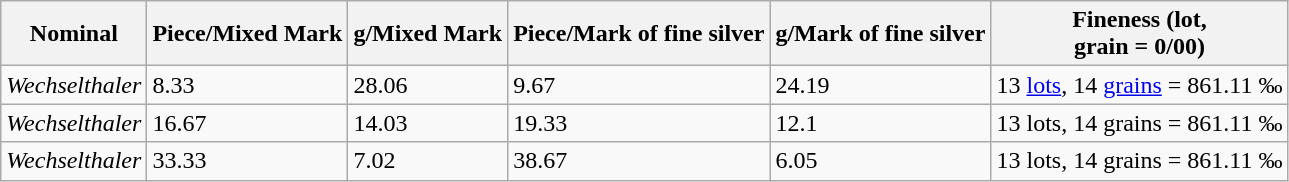<table class="wikitable">
<tr class="backgroundcolor5">
<th>Nominal</th>
<th>Piece/Mixed Mark</th>
<th>g/Mixed Mark</th>
<th>Piece/Mark of fine silver</th>
<th>g/Mark of fine silver</th>
<th>Fineness (lot,<br>grain = 0/00)</th>
</tr>
<tr>
<td><em>Wechselthaler</em></td>
<td>8.33</td>
<td>28.06</td>
<td>9.67</td>
<td>24.19</td>
<td>13 <a href='#'>lots</a>, 14 <a href='#'>grains</a> = 861.11 ‰</td>
</tr>
<tr>
<td> <em>Wechselthaler</em></td>
<td>16.67</td>
<td>14.03</td>
<td>19.33</td>
<td>12.1</td>
<td>13 lots, 14 grains = 861.11 ‰</td>
</tr>
<tr>
<td> <em>Wechselthaler</em></td>
<td>33.33</td>
<td>7.02</td>
<td>38.67</td>
<td>6.05</td>
<td>13 lots, 14 grains = 861.11 ‰</td>
</tr>
</table>
